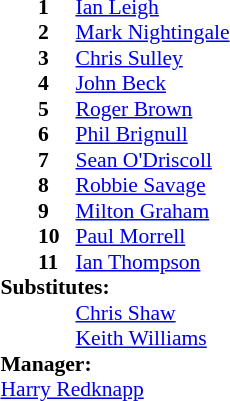<table style="font-size: 90%" cellspacing="0" cellpadding="0" align="center">
<tr>
<td colspan=4></td>
</tr>
<tr>
<th width="25"></th>
<th width="25"></th>
<th width="200"></th>
<th></th>
</tr>
<tr>
<td></td>
<td><strong>1</strong></td>
<td> <a href='#'>Ian Leigh</a></td>
</tr>
<tr>
<td></td>
<td><strong>2</strong></td>
<td> <a href='#'>Mark Nightingale</a></td>
</tr>
<tr>
<td></td>
<td><strong>3</strong></td>
<td> <a href='#'>Chris Sulley</a></td>
</tr>
<tr>
<td></td>
<td><strong>4</strong></td>
<td> <a href='#'>John Beck</a></td>
</tr>
<tr>
<td></td>
<td><strong>5</strong></td>
<td> <a href='#'>Roger Brown</a></td>
</tr>
<tr>
<td></td>
<td><strong>6</strong></td>
<td> <a href='#'>Phil Brignull</a></td>
</tr>
<tr>
<td></td>
<td><strong>7</strong></td>
<td> <a href='#'>Sean O'Driscoll</a></td>
</tr>
<tr>
<td></td>
<td><strong>8</strong></td>
<td> <a href='#'>Robbie Savage</a></td>
</tr>
<tr>
<td></td>
<td><strong>9</strong></td>
<td> <a href='#'>Milton Graham</a></td>
</tr>
<tr>
<td></td>
<td><strong>10</strong></td>
<td> <a href='#'>Paul Morrell</a></td>
</tr>
<tr>
<td></td>
<td><strong>11</strong></td>
<td> <a href='#'>Ian Thompson</a></td>
</tr>
<tr>
<td colspan=4><strong>Substitutes:</strong></td>
</tr>
<tr>
<td></td>
<td></td>
<td> <a href='#'>Chris Shaw</a></td>
<td></td>
</tr>
<tr>
<td></td>
<td></td>
<td> <a href='#'>Keith Williams</a></td>
<td></td>
</tr>
<tr>
<td colspan=4><strong>Manager:</strong></td>
</tr>
<tr>
<td colspan=4> <a href='#'>Harry Redknapp</a></td>
</tr>
</table>
